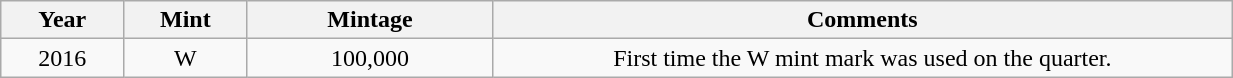<table class="wikitable sortable" style="min-width:65%; text-align:center;">
<tr>
<th width="10%">Year</th>
<th width="10%">Mint</th>
<th width="20%">Mintage</th>
<th width="60%">Comments</th>
</tr>
<tr>
<td>2016</td>
<td>W</td>
<td>100,000</td>
<td>First time the W mint mark was used on the quarter.</td>
</tr>
</table>
